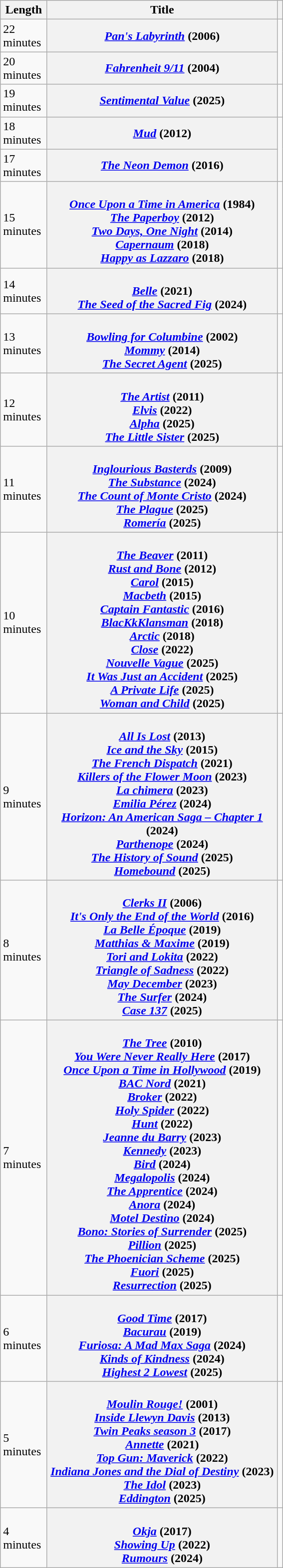<table class="wikitable sortable plainrowheaders style="margin:auto; margin:auto;">
<tr>
<th style="width:0055px;">Length</th>
<th style="width:300px;">Title</th>
<th class="unsortable"></th>
</tr>
<tr>
<td>22 minutes</td>
<th scope="row"><em><a href='#'>Pan's Labyrinth</a></em> (2006)</th>
<td rowspan="2"></td>
</tr>
<tr>
<td>20 minutes</td>
<th scope="row"><em><a href='#'>Fahrenheit 9/11</a></em> (2004)</th>
</tr>
<tr>
<td>19 minutes</td>
<th scope="row"><em><a href='#'>Sentimental Value</a></em> (2025)</th>
<td></td>
</tr>
<tr>
<td>18 minutes</td>
<th scope="row"><em><a href='#'>Mud</a></em> (2012)</th>
<td rowspan="2"></td>
</tr>
<tr>
<td>17 minutes</td>
<th scope="row"><em><a href='#'>The Neon Demon</a></em> (2016)</th>
</tr>
<tr>
<td>15 minutes</td>
<th scope="row"><br><em><a href='#'>Once Upon a Time in America</a></em> (1984) <br> 
<em><a href='#'>The Paperboy</a></em> (2012) <br> 
<em><a href='#'>Two Days, One Night</a></em> (2014) <br> 
<em><a href='#'>Capernaum</a></em> (2018) <br> 
<em><a href='#'>Happy as Lazzaro</a></em> (2018) <br></th>
<td><br><br><br>
<br>
<br>
</td>
</tr>
<tr>
<td>14 minutes</td>
<th scope="row"><br><em><a href='#'>Belle</a></em> (2021) <br> 
<em><a href='#'>The Seed of the Sacred Fig</a></em> (2024)</th>
<td><br><br></td>
</tr>
<tr>
<td>13 minutes</td>
<th scope="row"><br><em><a href='#'>Bowling for Columbine</a></em> (2002) <br>
<em><a href='#'>Mommy</a></em> (2014) <br>
<em><a href='#'>The Secret Agent</a></em> (2025)</th>
<td> <br><br> <br>
</td>
</tr>
<tr>
<td>12 minutes</td>
<th scope="row"><br><em><a href='#'>The Artist</a></em> (2011) <br> 
<em><a href='#'>Elvis</a></em> (2022) <br>
<em><a href='#'>Alpha</a></em> (2025) <br>
<em><a href='#'>The Little Sister</a></em> (2025) <br></th>
<td> <br><br><br>
</td>
</tr>
<tr>
<td>11 minutes</td>
<th scope="row"><br><em><a href='#'>Inglourious Basterds</a></em> (2009) <br> 
<em><a href='#'>The Substance</a></em> (2024) <br> 
<em><a href='#'>The Count of Monte Cristo</a></em> (2024) <br>
<em><a href='#'>The Plague</a></em> (2025) <br>
<em><a href='#'>Romería</a></em> (2025) <br></th>
<td><br><br><br>
<br>
<br>
<br></td>
</tr>
<tr>
<td>10 minutes</td>
<th scope="row"><br><em><a href='#'>The Beaver</a></em> (2011) <br> 
<em><a href='#'>Rust and Bone</a></em> (2012) <br> 
<em><a href='#'>Carol</a></em> (2015) <br> 
<em><a href='#'>Macbeth</a></em> (2015) <br> 
<em><a href='#'>Captain Fantastic</a></em> (2016) <br> 
<em><a href='#'>BlacKkKlansman</a></em> (2018) <br> 
<em><a href='#'>Arctic</a></em> (2018) <br> 
<em><a href='#'>Close</a></em> (2022) <br> 
<em><a href='#'>Nouvelle Vague</a></em> (2025) <br>
<em><a href='#'>It Was Just an Accident</a></em> (2025) <br>
<em><a href='#'>A Private Life</a></em> (2025) <br>
<em><a href='#'>Woman and Child</a></em> (2025) <br></th>
<td><br><br><br>
<br>
<br>
<br>
 <br>
 <br> 
<br>
<br>
<br>
<br>
<br></td>
</tr>
<tr>
<td>9 minutes</td>
<th scope="row"><br><em><a href='#'>All Is Lost</a></em> (2013) <br> 
<em><a href='#'>Ice and the Sky</a></em> (2015)  <br> 
<em><a href='#'>The French Dispatch</a></em> (2021) <br> 
<em><a href='#'>Killers of the Flower Moon</a></em> (2023) <br> 
<em><a href='#'>La chimera</a></em> (2023) <br> 
<em><a href='#'>Emilia Pérez</a></em> (2024) <br> 
<em><a href='#'>Horizon: An American Saga – Chapter 1</a></em> (2024) <br> 
<em><a href='#'>Parthenope</a></em> (2024) <br>
<em><a href='#'>The History of Sound</a></em> (2025) <br>
<em><a href='#'>Homebound</a></em> (2025) <br></th>
<td> <br><br><br>
<br>
<br>
<br>
<br>
<br>
<br>
<br>
</td>
</tr>
<tr>
<td>8 minutes</td>
<th scope="row"><br><em><a href='#'>Clerks II</a></em> (2006) <br>
<em><a href='#'>It's Only the End of the World</a></em> (2016) <br>
<em><a href='#'>La Belle Époque</a></em> (2019) <br>
<em><a href='#'>Matthias & Maxime</a></em> (2019) <br>
<em><a href='#'>Tori and Lokita</a></em> (2022) <br>
<em><a href='#'>Triangle of Sadness</a></em> (2022) <br>
<em><a href='#'>May December</a></em> (2023) <br>
<em><a href='#'>The Surfer</a></em> (2024) <br>
<em><a href='#'>Case 137</a></em> (2025) <br></th>
<td><br><br><br>
<br>
<br>
<br>
<br>
<br>
<br>
<br></td>
</tr>
<tr>
<td>7 minutes</td>
<th scope="row"><br><em><a href='#'>The Tree</a></em> (2010) <br> 
<em><a href='#'>You Were Never Really Here</a></em> (2017) <br> 
<em><a href='#'>Once Upon a Time in Hollywood</a></em> (2019) <br> 
<em><a href='#'>BAC Nord</a></em> (2021) <br> 
<em><a href='#'>Broker</a></em> (2022) <br> 
<em><a href='#'>Holy Spider</a></em> (2022) <br> 
<em><a href='#'>Hunt</a></em> (2022) <br> 
<em><a href='#'>Jeanne du Barry</a></em> (2023) <br>
<em><a href='#'>Kennedy</a></em> (2023) <br> 
<em><a href='#'>Bird</a></em> (2024) <br> 
<em><a href='#'>Megalopolis</a></em> (2024) <br> 
<em><a href='#'>The Apprentice</a></em> (2024) <br> 
<em><a href='#'>Anora</a></em> (2024) <br> 
<em><a href='#'>Motel Destino</a></em> (2024) <br>
<em><a href='#'>Bono: Stories of Surrender</a></em> (2025) <br>
<em><a href='#'>Pillion</a></em> (2025) <br>
<em><a href='#'>The Phoenician Scheme</a></em> (2025) <br>
<em><a href='#'>Fuori</a></em> (2025) <br>
<em><a href='#'>Resurrection</a></em> (2025) <br></th>
<td> <br><br><br>
<br>
<br>
<br>
<br>
<br>
<br>
<br>
<br>
<br>
 <br> <br>
<br>
<br>
<br>
<br>
<br>
<br></td>
</tr>
<tr>
<td>6 minutes</td>
<th scope="row"><br><em><a href='#'>Good Time</a></em> (2017) <br> 
<em><a href='#'>Bacurau</a></em> (2019) <br> 
<em><a href='#'>Furiosa: A Mad Max Saga</a></em> (2024) <br> 
<em><a href='#'>Kinds of Kindness</a></em> (2024) <br>
<em><a href='#'>Highest 2 Lowest</a></em> (2025) <br></th>
<td> <br><br> <br>
<br>
<br>
</td>
</tr>
<tr>
<td>5 minutes</td>
<th scope="row"><br><em><a href='#'>Moulin Rouge!</a></em> (2001) <br> 
<em><a href='#'>Inside Llewyn Davis</a></em> (2013) <br> 
<em><a href='#'>Twin Peaks season 3</a></em> (2017) <br> 
<em><a href='#'>Annette</a></em> (2021) <br> 
<em><a href='#'>Top Gun: Maverick</a></em> (2022) <br> 
<em><a href='#'>Indiana Jones and the Dial of Destiny</a></em> (2023) <br> 
<em><a href='#'>The Idol</a></em> (2023) <br>
<em><a href='#'>Eddington</a></em> (2025) <br></th>
<td><br><br><br>
 <br>
 <br>
 <br> 
 <br>
 <br>
 <br></td>
</tr>
<tr>
<td>4 minutes</td>
<th scope="row"><br><em><a href='#'>Okja</a></em> (2017) <br>
<em><a href='#'>Showing Up</a></em> (2022) <br>
<em><a href='#'>Rumours</a></em> (2024) <br></th>
<td><br><br><br>
<br></td>
</tr>
</table>
